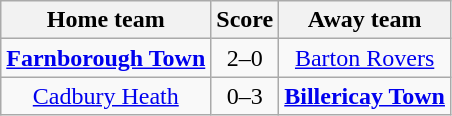<table class="wikitable" style="text-align: center">
<tr>
<th>Home team</th>
<th>Score</th>
<th>Away team</th>
</tr>
<tr>
<td><strong><a href='#'>Farnborough Town</a></strong></td>
<td>2–0</td>
<td><a href='#'>Barton Rovers</a></td>
</tr>
<tr>
<td><a href='#'>Cadbury Heath</a></td>
<td>0–3</td>
<td><strong><a href='#'>Billericay Town</a></strong></td>
</tr>
</table>
